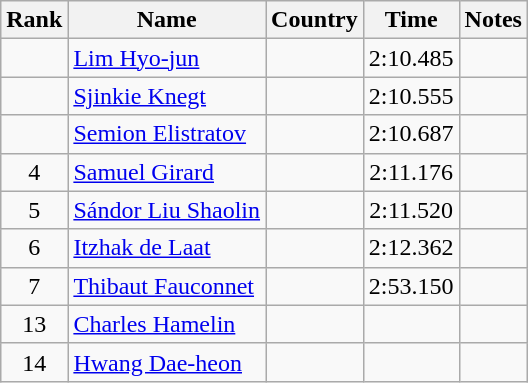<table class="wikitable sortable" style="text-align:center">
<tr>
<th>Rank</th>
<th>Name</th>
<th>Country</th>
<th>Time</th>
<th>Notes</th>
</tr>
<tr>
<td></td>
<td align=left><a href='#'>Lim Hyo-jun</a></td>
<td align=left></td>
<td>2:10.485</td>
<td></td>
</tr>
<tr>
<td></td>
<td align=left><a href='#'>Sjinkie Knegt</a></td>
<td align=left></td>
<td>2:10.555</td>
<td></td>
</tr>
<tr>
<td></td>
<td align=left><a href='#'>Semion Elistratov</a></td>
<td align=left></td>
<td>2:10.687</td>
<td></td>
</tr>
<tr>
<td>4</td>
<td align=left><a href='#'>Samuel Girard</a></td>
<td align=left></td>
<td>2:11.176</td>
<td></td>
</tr>
<tr>
<td>5</td>
<td align=left><a href='#'>Sándor Liu Shaolin</a></td>
<td align=left></td>
<td>2:11.520</td>
<td></td>
</tr>
<tr>
<td>6</td>
<td align=left><a href='#'>Itzhak de Laat</a></td>
<td align=left></td>
<td>2:12.362</td>
<td></td>
</tr>
<tr>
<td>7</td>
<td align=left><a href='#'>Thibaut Fauconnet</a></td>
<td align=left></td>
<td>2:53.150</td>
<td></td>
</tr>
<tr>
<td>13</td>
<td align=left><a href='#'>Charles Hamelin</a></td>
<td align=left></td>
<td></td>
<td></td>
</tr>
<tr>
<td>14</td>
<td align=left><a href='#'>Hwang Dae-heon</a></td>
<td align=left></td>
<td></td>
<td></td>
</tr>
</table>
